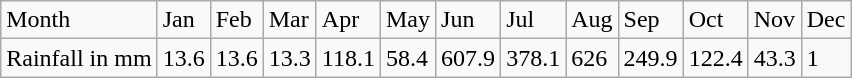<table class="wikitable" border="1">
<tr>
<td>Month</td>
<td>Jan</td>
<td>Feb</td>
<td>Mar</td>
<td>Apr</td>
<td>May</td>
<td>Jun</td>
<td>Jul</td>
<td>Aug</td>
<td>Sep</td>
<td>Oct</td>
<td>Nov</td>
<td>Dec</td>
</tr>
<tr>
<td>Rainfall in mm</td>
<td>13.6</td>
<td>13.6</td>
<td>13.3</td>
<td>118.1</td>
<td>58.4</td>
<td>607.9</td>
<td>378.1</td>
<td>626</td>
<td>249.9</td>
<td>122.4</td>
<td>43.3</td>
<td>1</td>
</tr>
</table>
